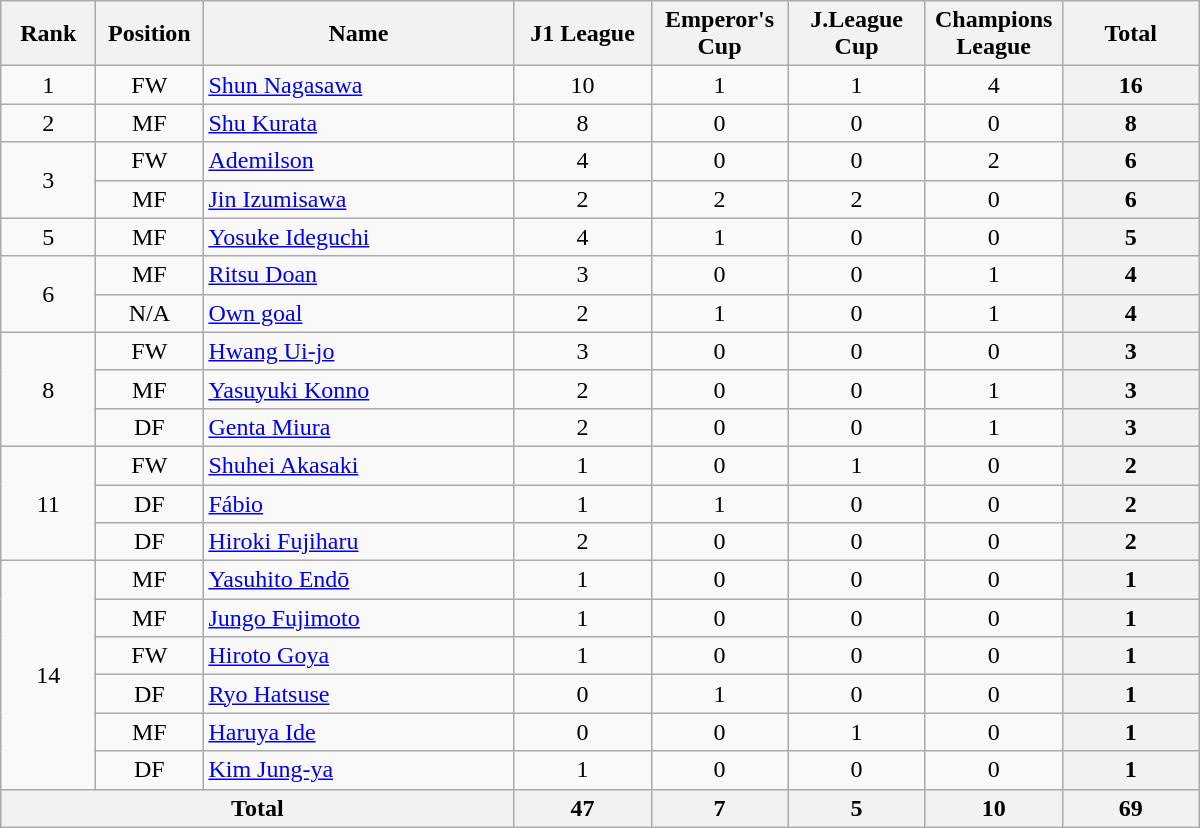<table class="wikitable" style="text-align: center;">
<tr>
<th style="width:56px;">Rank</th>
<th style="width:64px;">Position</th>
<th style="width:200px;">Name</th>
<th style="width:84px;">J1 League</th>
<th style="width:84px;">Emperor's Cup</th>
<th style="width:84px;">J.League Cup</th>
<th style="width:84px;">Champions League</th>
<th style="width:84px;"><strong>Total</strong></th>
</tr>
<tr>
<td>1</td>
<td>FW</td>
<td align=left> <a href='#'>Shun Nagasawa</a></td>
<td>10</td>
<td>1</td>
<td>1</td>
<td>4</td>
<th>16</th>
</tr>
<tr>
<td>2</td>
<td>MF</td>
<td align=left> <a href='#'>Shu Kurata</a></td>
<td>8</td>
<td>0</td>
<td>0</td>
<td>0</td>
<th>8</th>
</tr>
<tr>
<td rowspan="2">3</td>
<td>FW</td>
<td align=left> <a href='#'>Ademilson</a></td>
<td>4</td>
<td>0</td>
<td>0</td>
<td>2</td>
<th>6</th>
</tr>
<tr>
<td>MF</td>
<td align=left> <a href='#'>Jin Izumisawa</a></td>
<td>2</td>
<td>2</td>
<td>2</td>
<td>0</td>
<th>6</th>
</tr>
<tr>
<td>5</td>
<td>MF</td>
<td align=left> <a href='#'>Yosuke Ideguchi</a></td>
<td>4</td>
<td>1</td>
<td>0</td>
<td>0</td>
<th>5</th>
</tr>
<tr>
<td rowspan="2">6</td>
<td>MF</td>
<td align=left> <a href='#'>Ritsu Doan</a></td>
<td>3</td>
<td>0</td>
<td>0</td>
<td>1</td>
<th>4</th>
</tr>
<tr>
<td>N/A</td>
<td align=left><a href='#'>Own goal</a></td>
<td>2</td>
<td>1</td>
<td>0</td>
<td>1</td>
<th>4</th>
</tr>
<tr>
<td rowspan="3">8</td>
<td>FW</td>
<td align=left> <a href='#'>Hwang Ui-jo</a></td>
<td>3</td>
<td>0</td>
<td>0</td>
<td>0</td>
<th>3</th>
</tr>
<tr>
<td>MF</td>
<td align=left> <a href='#'>Yasuyuki Konno</a></td>
<td>2</td>
<td>0</td>
<td>0</td>
<td>1</td>
<th>3</th>
</tr>
<tr>
<td>DF</td>
<td align=left> <a href='#'>Genta Miura</a></td>
<td>2</td>
<td>0</td>
<td>0</td>
<td>1</td>
<th>3</th>
</tr>
<tr>
<td rowspan="3">11</td>
<td>FW</td>
<td align=left> <a href='#'>Shuhei Akasaki</a></td>
<td>1</td>
<td>0</td>
<td>1</td>
<td>0</td>
<th>2</th>
</tr>
<tr>
<td>DF</td>
<td align=left> <a href='#'>Fábio</a></td>
<td>1</td>
<td>1</td>
<td>0</td>
<td>0</td>
<th>2</th>
</tr>
<tr>
<td>DF</td>
<td align=left> <a href='#'>Hiroki Fujiharu</a></td>
<td>2</td>
<td>0</td>
<td>0</td>
<td>0</td>
<th>2</th>
</tr>
<tr>
<td rowspan="6">14</td>
<td>MF</td>
<td align=left> <a href='#'>Yasuhito Endō</a></td>
<td>1</td>
<td>0</td>
<td>0</td>
<td>0</td>
<th>1</th>
</tr>
<tr>
<td>MF</td>
<td align=left> <a href='#'>Jungo Fujimoto</a></td>
<td>1</td>
<td>0</td>
<td>0</td>
<td>0</td>
<th>1</th>
</tr>
<tr>
<td>FW</td>
<td align=left> <a href='#'>Hiroto Goya</a></td>
<td>1</td>
<td>0</td>
<td>0</td>
<td>0</td>
<th>1</th>
</tr>
<tr>
<td>DF</td>
<td align=left> <a href='#'>Ryo Hatsuse</a></td>
<td>0</td>
<td>1</td>
<td>0</td>
<td>0</td>
<th>1</th>
</tr>
<tr>
<td>MF</td>
<td align=left> <a href='#'>Haruya Ide</a></td>
<td>0</td>
<td>0</td>
<td>1</td>
<td>0</td>
<th>1</th>
</tr>
<tr>
<td>DF</td>
<td align=left> <a href='#'>Kim Jung-ya</a></td>
<td>1</td>
<td>0</td>
<td>0</td>
<td>0</td>
<th>1</th>
</tr>
<tr>
<th colspan="3"><strong>Total</strong></th>
<th><strong>47</strong></th>
<th><strong>7</strong></th>
<th><strong>5</strong></th>
<th><strong>10</strong></th>
<th><strong>69</strong></th>
</tr>
</table>
